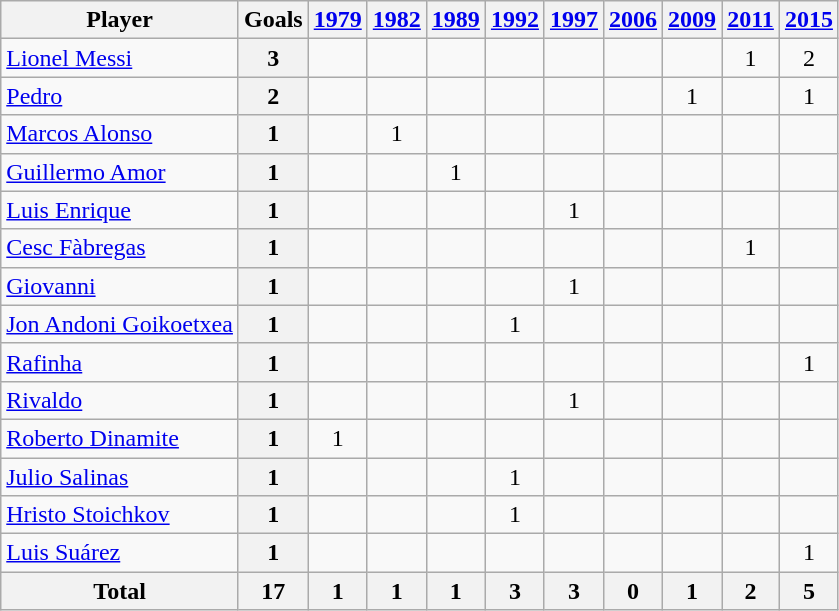<table class="wikitable sortable" style="text-align:center;">
<tr>
<th>Player</th>
<th>Goals</th>
<th><a href='#'>1979</a></th>
<th><a href='#'>1982</a></th>
<th><a href='#'>1989</a></th>
<th><a href='#'>1992</a></th>
<th><a href='#'>1997</a></th>
<th><a href='#'>2006</a></th>
<th><a href='#'>2009</a></th>
<th><a href='#'>2011</a></th>
<th><a href='#'>2015</a></th>
</tr>
<tr>
<td align="left"> <a href='#'>Lionel Messi</a></td>
<th>3</th>
<td></td>
<td></td>
<td></td>
<td></td>
<td></td>
<td></td>
<td></td>
<td>1</td>
<td>2</td>
</tr>
<tr>
<td align="left"> <a href='#'>Pedro</a></td>
<th>2</th>
<td></td>
<td></td>
<td></td>
<td></td>
<td></td>
<td></td>
<td>1</td>
<td></td>
<td>1</td>
</tr>
<tr>
<td align="left"> <a href='#'>Marcos Alonso</a></td>
<th>1</th>
<td></td>
<td>1</td>
<td></td>
<td></td>
<td></td>
<td></td>
<td></td>
<td></td>
<td></td>
</tr>
<tr>
<td align="left"> <a href='#'>Guillermo Amor</a></td>
<th>1</th>
<td></td>
<td></td>
<td>1</td>
<td></td>
<td></td>
<td></td>
<td></td>
<td></td>
<td></td>
</tr>
<tr>
<td align="left"> <a href='#'>Luis Enrique</a></td>
<th>1</th>
<td></td>
<td></td>
<td></td>
<td></td>
<td>1</td>
<td></td>
<td></td>
<td></td>
<td></td>
</tr>
<tr>
<td align="left"> <a href='#'>Cesc Fàbregas</a></td>
<th>1</th>
<td></td>
<td></td>
<td></td>
<td></td>
<td></td>
<td></td>
<td></td>
<td>1</td>
<td></td>
</tr>
<tr>
<td align="left"> <a href='#'>Giovanni</a></td>
<th>1</th>
<td></td>
<td></td>
<td></td>
<td></td>
<td>1</td>
<td></td>
<td></td>
<td></td>
<td></td>
</tr>
<tr>
<td align="left"> <a href='#'>Jon Andoni Goikoetxea</a></td>
<th>1</th>
<td></td>
<td></td>
<td></td>
<td>1</td>
<td></td>
<td></td>
<td></td>
<td></td>
<td></td>
</tr>
<tr>
<td align="left"> <a href='#'>Rafinha</a></td>
<th>1</th>
<td></td>
<td></td>
<td></td>
<td></td>
<td></td>
<td></td>
<td></td>
<td></td>
<td>1</td>
</tr>
<tr>
<td align="left"> <a href='#'>Rivaldo</a></td>
<th>1</th>
<td></td>
<td></td>
<td></td>
<td></td>
<td>1</td>
<td></td>
<td></td>
<td></td>
<td></td>
</tr>
<tr>
<td align="left"> <a href='#'>Roberto Dinamite</a></td>
<th>1</th>
<td>1</td>
<td></td>
<td></td>
<td></td>
<td></td>
<td></td>
<td></td>
<td></td>
<td></td>
</tr>
<tr>
<td align="left"> <a href='#'>Julio Salinas</a></td>
<th>1</th>
<td></td>
<td></td>
<td></td>
<td>1</td>
<td></td>
<td></td>
<td></td>
<td></td>
<td></td>
</tr>
<tr>
<td align="left"> <a href='#'>Hristo Stoichkov</a></td>
<th>1</th>
<td></td>
<td></td>
<td></td>
<td>1</td>
<td></td>
<td></td>
<td></td>
<td></td>
<td></td>
</tr>
<tr>
<td align="left"> <a href='#'>Luis Suárez</a></td>
<th>1</th>
<td></td>
<td></td>
<td></td>
<td></td>
<td></td>
<td></td>
<td></td>
<td></td>
<td>1</td>
</tr>
<tr class="sortbottom">
<th>Total</th>
<th>17</th>
<th>1</th>
<th>1</th>
<th>1</th>
<th>3</th>
<th>3</th>
<th>0</th>
<th>1</th>
<th>2</th>
<th>5</th>
</tr>
</table>
